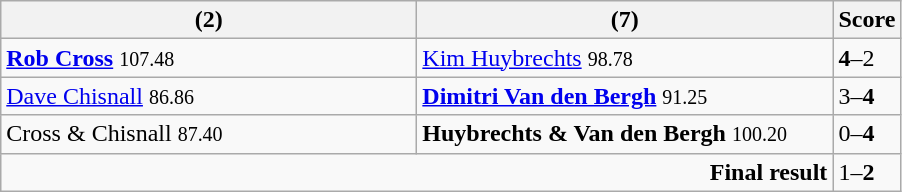<table class="wikitable">
<tr>
<th width=270> (2)</th>
<th width=270><strong></strong> (7)</th>
<th>Score</th>
</tr>
<tr>
<td><strong><a href='#'>Rob Cross</a></strong> <small><span>107.48</span></small></td>
<td><a href='#'>Kim Huybrechts</a> <small>98.78<span></span></small></td>
<td><strong>4</strong>–2</td>
</tr>
<tr>
<td><a href='#'>Dave Chisnall</a> <small><span>86.86</span></small></td>
<td><strong><a href='#'>Dimitri Van den Bergh</a></strong> <small><span>91.25</span></small></td>
<td>3–<strong>4</strong></td>
</tr>
<tr>
<td>Cross & Chisnall <small><span>87.40</span></small></td>
<td><strong>Huybrechts & Van den Bergh</strong> <small><span>100.20</span></small></td>
<td>0–<strong>4</strong></td>
</tr>
<tr>
<td colspan="2" align="right"><strong>Final result</strong></td>
<td>1–<strong>2</strong></td>
</tr>
</table>
